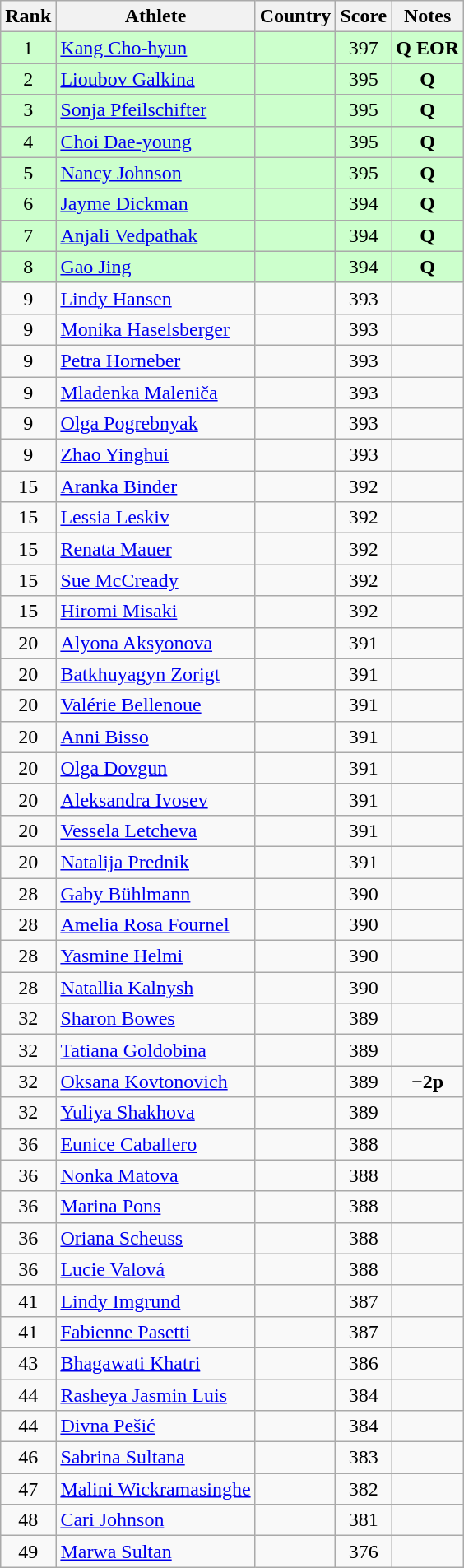<table class="wikitable sortable" style="text-align: center">
<tr>
<th>Rank</th>
<th>Athlete</th>
<th>Country</th>
<th>Score</th>
<th class="unsortable">Notes</th>
</tr>
<tr bgcolor=#ccffcc>
<td>1</td>
<td align=left><a href='#'>Kang Cho-hyun</a></td>
<td align=left></td>
<td>397</td>
<td><strong>Q EOR</strong></td>
</tr>
<tr bgcolor=#ccffcc>
<td>2</td>
<td align=left><a href='#'>Lioubov Galkina</a></td>
<td align=left></td>
<td>395</td>
<td><strong>Q</strong></td>
</tr>
<tr bgcolor=#ccffcc>
<td>3</td>
<td align=left><a href='#'>Sonja Pfeilschifter</a></td>
<td align=left></td>
<td>395</td>
<td><strong>Q</strong></td>
</tr>
<tr bgcolor=#ccffcc>
<td>4</td>
<td align=left><a href='#'>Choi Dae-young</a></td>
<td align=left></td>
<td>395</td>
<td><strong>Q</strong></td>
</tr>
<tr bgcolor=#ccffcc>
<td>5</td>
<td align=left><a href='#'>Nancy Johnson</a></td>
<td align=left></td>
<td>395</td>
<td><strong>Q</strong></td>
</tr>
<tr bgcolor=#ccffcc>
<td>6</td>
<td align=left><a href='#'>Jayme Dickman</a></td>
<td align=left></td>
<td>394</td>
<td><strong>Q</strong></td>
</tr>
<tr bgcolor=#ccffcc>
<td>7</td>
<td align=left><a href='#'>Anjali Vedpathak</a></td>
<td align=left></td>
<td>394</td>
<td><strong>Q</strong></td>
</tr>
<tr bgcolor=#ccffcc>
<td>8</td>
<td align=left><a href='#'>Gao Jing</a></td>
<td align=left></td>
<td>394</td>
<td><strong>Q</strong></td>
</tr>
<tr>
<td>9</td>
<td align=left><a href='#'>Lindy Hansen</a></td>
<td align=left></td>
<td>393</td>
<td></td>
</tr>
<tr>
<td>9</td>
<td align=left><a href='#'>Monika Haselsberger</a></td>
<td align=left></td>
<td>393</td>
<td></td>
</tr>
<tr>
<td>9</td>
<td align=left><a href='#'>Petra Horneber</a></td>
<td align=left></td>
<td>393</td>
<td></td>
</tr>
<tr>
<td>9</td>
<td align=left><a href='#'>Mladenka Maleniča</a></td>
<td align=left></td>
<td>393</td>
<td></td>
</tr>
<tr>
<td>9</td>
<td align=left><a href='#'>Olga Pogrebnyak</a></td>
<td align=left></td>
<td>393</td>
<td></td>
</tr>
<tr>
<td>9</td>
<td align=left><a href='#'>Zhao Yinghui</a></td>
<td align=left></td>
<td>393</td>
<td></td>
</tr>
<tr>
<td>15</td>
<td align=left><a href='#'>Aranka Binder</a></td>
<td align=left></td>
<td>392</td>
<td></td>
</tr>
<tr>
<td>15</td>
<td align=left><a href='#'>Lessia Leskiv</a></td>
<td align=left></td>
<td>392</td>
<td></td>
</tr>
<tr>
<td>15</td>
<td align=left><a href='#'>Renata Mauer</a></td>
<td align=left></td>
<td>392</td>
<td></td>
</tr>
<tr>
<td>15</td>
<td align=left><a href='#'>Sue McCready</a></td>
<td align=left></td>
<td>392</td>
<td></td>
</tr>
<tr>
<td>15</td>
<td align=left><a href='#'>Hiromi Misaki</a></td>
<td align=left></td>
<td>392</td>
<td></td>
</tr>
<tr>
<td>20</td>
<td align=left><a href='#'>Alyona Aksyonova</a></td>
<td align=left></td>
<td>391</td>
<td></td>
</tr>
<tr>
<td>20</td>
<td align=left><a href='#'>Batkhuyagyn Zorigt</a></td>
<td align=left></td>
<td>391</td>
<td></td>
</tr>
<tr>
<td>20</td>
<td align=left><a href='#'>Valérie Bellenoue</a></td>
<td align=left></td>
<td>391</td>
<td></td>
</tr>
<tr>
<td>20</td>
<td align=left><a href='#'>Anni Bisso</a></td>
<td align=left></td>
<td>391</td>
<td></td>
</tr>
<tr>
<td>20</td>
<td align=left><a href='#'>Olga Dovgun</a></td>
<td align=left></td>
<td>391</td>
<td></td>
</tr>
<tr>
<td>20</td>
<td align=left><a href='#'>Aleksandra Ivosev</a></td>
<td align=left></td>
<td>391</td>
<td></td>
</tr>
<tr>
<td>20</td>
<td align=left><a href='#'>Vessela Letcheva</a></td>
<td align=left></td>
<td>391</td>
<td></td>
</tr>
<tr>
<td>20</td>
<td align=left><a href='#'>Natalija Prednik</a></td>
<td align=left></td>
<td>391</td>
<td></td>
</tr>
<tr>
<td>28</td>
<td align=left><a href='#'>Gaby Bühlmann</a></td>
<td align=left></td>
<td>390</td>
<td></td>
</tr>
<tr>
<td>28</td>
<td align=left><a href='#'>Amelia Rosa Fournel</a></td>
<td align=left></td>
<td>390</td>
<td></td>
</tr>
<tr>
<td>28</td>
<td align=left><a href='#'>Yasmine Helmi</a></td>
<td align=left></td>
<td>390</td>
<td></td>
</tr>
<tr>
<td>28</td>
<td align=left><a href='#'>Natallia Kalnysh</a></td>
<td align=left></td>
<td>390</td>
<td></td>
</tr>
<tr>
<td>32</td>
<td align=left><a href='#'>Sharon Bowes</a></td>
<td align=left></td>
<td>389</td>
<td></td>
</tr>
<tr>
<td>32</td>
<td align=left><a href='#'>Tatiana Goldobina</a></td>
<td align=left></td>
<td>389</td>
<td></td>
</tr>
<tr>
<td>32</td>
<td align=left><a href='#'>Oksana Kovtonovich</a></td>
<td align=left></td>
<td>389</td>
<td><strong>−2p</strong></td>
</tr>
<tr>
<td>32</td>
<td align=left><a href='#'>Yuliya Shakhova</a></td>
<td align=left></td>
<td>389</td>
<td></td>
</tr>
<tr>
<td>36</td>
<td align=left><a href='#'>Eunice Caballero</a></td>
<td align=left></td>
<td>388</td>
<td></td>
</tr>
<tr>
<td>36</td>
<td align=left><a href='#'>Nonka Matova</a></td>
<td align=left></td>
<td>388</td>
<td></td>
</tr>
<tr>
<td>36</td>
<td align=left><a href='#'>Marina Pons</a></td>
<td align=left></td>
<td>388</td>
<td></td>
</tr>
<tr>
<td>36</td>
<td align=left><a href='#'>Oriana Scheuss</a></td>
<td align=left></td>
<td>388</td>
<td></td>
</tr>
<tr>
<td>36</td>
<td align=left><a href='#'>Lucie Valová</a></td>
<td align=left></td>
<td>388</td>
<td></td>
</tr>
<tr>
<td>41</td>
<td align=left><a href='#'>Lindy Imgrund</a></td>
<td align=left></td>
<td>387</td>
<td></td>
</tr>
<tr>
<td>41</td>
<td align=left><a href='#'>Fabienne Pasetti</a></td>
<td align=left></td>
<td>387</td>
<td></td>
</tr>
<tr>
<td>43</td>
<td align=left><a href='#'>Bhagawati Khatri</a></td>
<td align=left></td>
<td>386</td>
<td></td>
</tr>
<tr>
<td>44</td>
<td align=left><a href='#'>Rasheya Jasmin Luis</a></td>
<td align=left></td>
<td>384</td>
<td></td>
</tr>
<tr>
<td>44</td>
<td align=left><a href='#'>Divna Pešić</a></td>
<td align=left></td>
<td>384</td>
<td></td>
</tr>
<tr>
<td>46</td>
<td align=left><a href='#'>Sabrina Sultana</a></td>
<td align=left></td>
<td>383</td>
<td></td>
</tr>
<tr>
<td>47</td>
<td align=left><a href='#'>Malini Wickramasinghe</a></td>
<td align=left></td>
<td>382</td>
<td></td>
</tr>
<tr>
<td>48</td>
<td align=left><a href='#'>Cari Johnson</a></td>
<td align=left></td>
<td>381</td>
<td></td>
</tr>
<tr>
<td>49</td>
<td align=left><a href='#'>Marwa Sultan</a></td>
<td align=left></td>
<td>376</td>
<td></td>
</tr>
</table>
